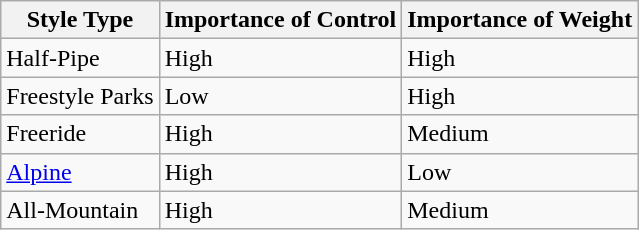<table class="wikitable">
<tr>
<th>Style Type</th>
<th>Importance of Control</th>
<th>Importance of Weight</th>
</tr>
<tr>
<td>Half-Pipe</td>
<td>High</td>
<td>High</td>
</tr>
<tr>
<td>Freestyle Parks</td>
<td>Low</td>
<td>High</td>
</tr>
<tr>
<td>Freeride</td>
<td>High</td>
<td>Medium</td>
</tr>
<tr>
<td><a href='#'>Alpine</a></td>
<td>High</td>
<td>Low</td>
</tr>
<tr>
<td>All-Mountain</td>
<td>High</td>
<td>Medium</td>
</tr>
</table>
